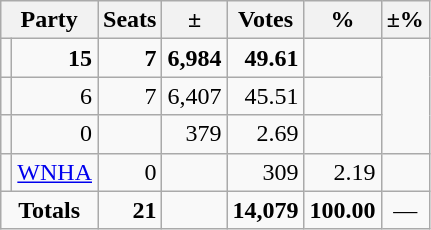<table class=wikitable>
<tr>
<th colspan=2 align=center>Party</th>
<th valign=top>Seats</th>
<th valign=top>±</th>
<th valign=top>Votes</th>
<th valign=top>%</th>
<th valign=top>±%</th>
</tr>
<tr>
<td></td>
<td align=right><strong>15</strong></td>
<td align=right><strong>7</strong></td>
<td align=right><strong>6,984</strong></td>
<td align=right><strong>49.61</strong></td>
<td align=right></td>
</tr>
<tr>
<td></td>
<td align=right>6</td>
<td align=right>7</td>
<td align=right>6,407</td>
<td align=right>45.51</td>
<td align=right></td>
</tr>
<tr>
<td></td>
<td align=right>0</td>
<td align=right></td>
<td align=right>379</td>
<td align=right>2.69</td>
<td align=right></td>
</tr>
<tr>
<td></td>
<td><a href='#'>WNHA</a></td>
<td align=right>0</td>
<td align=right></td>
<td align=right>309</td>
<td align=right>2.19</td>
<td align=right></td>
</tr>
<tr>
<td colspan=2 align=center><strong>Totals</strong></td>
<td align=right><strong>21</strong></td>
<td align=center><strong></strong></td>
<td align=right><strong>14,079</strong></td>
<td align=center><strong>100.00</strong></td>
<td align=center>—</td>
</tr>
</table>
